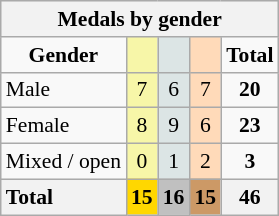<table class="wikitable" style="text-align:center;font-size:90%">
<tr style="background:#efefef;">
<th colspan=7>Medals by gender</th>
</tr>
<tr>
<td><strong>Gender</strong></td>
<td bgcolor=#f7f6a8></td>
<td bgcolor=#dce5e5></td>
<td bgcolor=#ffdab9></td>
<td><strong>Total</strong></td>
</tr>
<tr>
<td style="text-align:left;">Male</td>
<td style="background:#F7F6A8;">7</td>
<td style="background:#DCE5E5;">6</td>
<td style="background:#FFDAB9;">7</td>
<td><strong>20</strong></td>
</tr>
<tr>
<td style="text-align:left;">Female</td>
<td style="background:#F7F6A8;">8</td>
<td style="background:#DCE5E5;">9</td>
<td style="background:#FFDAB9;">6</td>
<td><strong>23</strong></td>
</tr>
<tr>
<td style="text-align:left;">Mixed / open</td>
<td style="background:#F7F6A8;">0</td>
<td style="background:#DCE5E5;">1</td>
<td style="background:#FFDAB9;">2</td>
<td><strong>3</strong></td>
</tr>
<tr>
<th style="text-align:left;">Total</th>
<th style="background:gold;">15</th>
<th style="background:silver;">16</th>
<th style="background:#c96;">15</th>
<th>46</th>
</tr>
</table>
